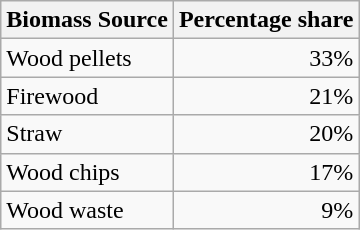<table class="wikitable">
<tr>
<th>Biomass Source</th>
<th>Percentage share</th>
</tr>
<tr>
<td>Wood pellets</td>
<td align="right">33%</td>
</tr>
<tr>
<td>Firewood</td>
<td align="right">21%</td>
</tr>
<tr>
<td>Straw</td>
<td align="right">20%</td>
</tr>
<tr>
<td>Wood chips</td>
<td align="right">17%</td>
</tr>
<tr>
<td>Wood waste</td>
<td align="right">9%</td>
</tr>
</table>
